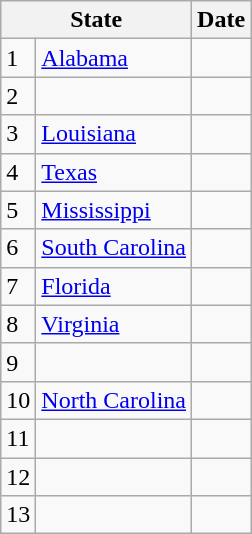<table class="sortable wikitable" style="align:left">
<tr>
<th colspan=2>State</th>
<th>Date<br></th>
</tr>
<tr>
<td data-sort-value="Alabama">1</td>
<td> <a href='#'>Alabama</a></td>
<td><br></td>
</tr>
<tr>
<td data-sort-value="Georgia">2</td>
<td></td>
<td><br></td>
</tr>
<tr>
<td data-sort-value="Louisiana">3</td>
<td> <a href='#'>Louisiana</a></td>
<td><br></td>
</tr>
<tr>
<td data-sort-value="Texas">4</td>
<td> <a href='#'>Texas</a></td>
<td><br></td>
</tr>
<tr>
<td data-sort-value="Mississippi">5</td>
<td> <a href='#'>Mississippi</a></td>
<td><br></td>
</tr>
<tr>
<td data-sort-value="South Carolina">6</td>
<td> <a href='#'>South Carolina</a></td>
<td><br></td>
</tr>
<tr>
<td data-sort-value="Florida">7</td>
<td> <a href='#'>Florida</a></td>
<td><br></td>
</tr>
<tr>
<td data-sort-value="Virginia">8</td>
<td> <a href='#'>Virginia</a></td>
<td><br></td>
</tr>
<tr>
<td data-sort-value="Arkansas">9</td>
<td></td>
<td><br></td>
</tr>
<tr>
<td data-sort-value="North Carolina">10</td>
<td> <a href='#'>North Carolina</a></td>
<td><br></td>
</tr>
<tr>
<td data-sort-value="Tennessee">11</td>
<td></td>
<td><br></td>
</tr>
<tr>
<td data-sort-value="Missouri">12</td>
<td></td>
<td><br></td>
</tr>
<tr>
<td data-sort-value="Kentucky">13</td>
<td></td>
<td><br></td>
</tr>
</table>
